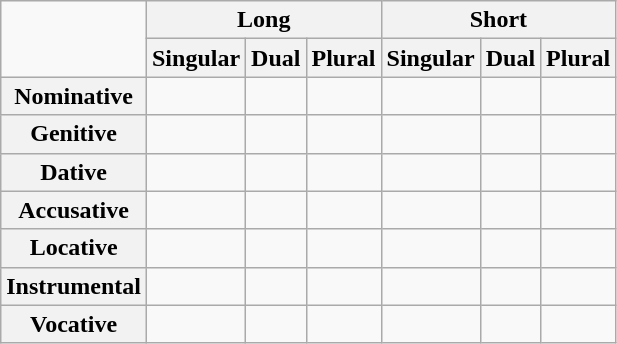<table class="wikitable">
<tr>
<td rowspan="2"></td>
<th colspan="3">Long</th>
<th colspan="3">Short</th>
</tr>
<tr>
<th>Singular</th>
<th>Dual</th>
<th>Plural</th>
<th>Singular</th>
<th>Dual</th>
<th>Plural</th>
</tr>
<tr>
<th>Nominative</th>
<td></td>
<td></td>
<td></td>
<td></td>
<td></td>
<td></td>
</tr>
<tr>
<th>Genitive</th>
<td></td>
<td></td>
<td></td>
<td></td>
<td></td>
<td></td>
</tr>
<tr>
<th>Dative</th>
<td></td>
<td></td>
<td></td>
<td></td>
<td></td>
<td></td>
</tr>
<tr>
<th>Accusative</th>
<td></td>
<td></td>
<td></td>
<td></td>
<td></td>
<td></td>
</tr>
<tr>
<th>Locative</th>
<td></td>
<td></td>
<td></td>
<td></td>
<td></td>
<td></td>
</tr>
<tr>
<th>Instrumental</th>
<td></td>
<td></td>
<td></td>
<td></td>
<td></td>
<td></td>
</tr>
<tr>
<th>Vocative</th>
<td></td>
<td></td>
<td></td>
<td></td>
<td></td>
<td></td>
</tr>
</table>
